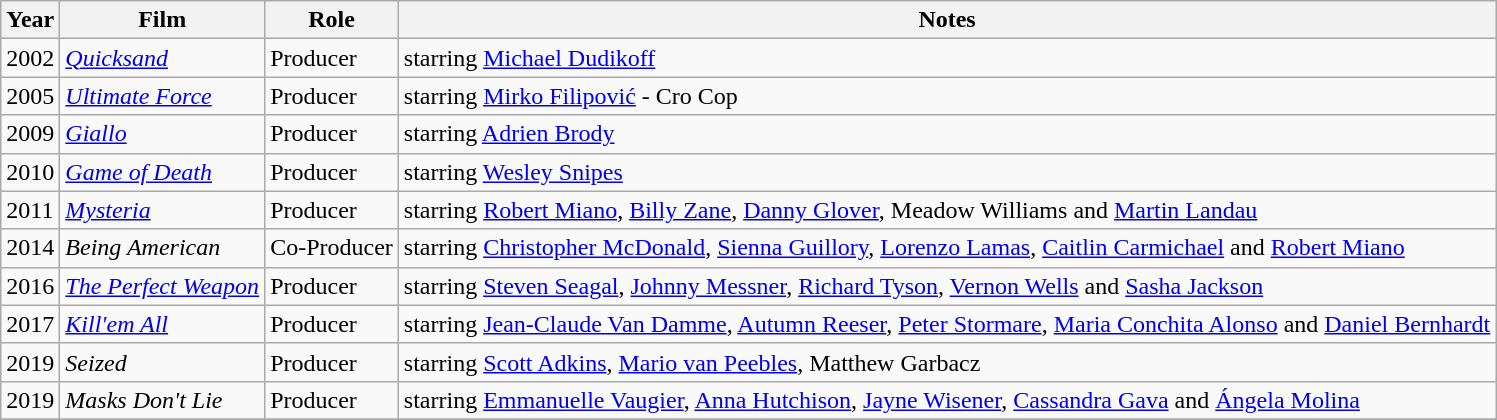<table class="wikitable sortable">
<tr>
<th>Year</th>
<th>Film</th>
<th>Role</th>
<th class="unsortable">Notes</th>
</tr>
<tr>
<td>2002</td>
<td><em><a href='#'>Quicksand</a></em></td>
<td>Producer</td>
<td>starring <a href='#'>Michael Dudikoff</a></td>
</tr>
<tr>
<td>2005</td>
<td><em><a href='#'>Ultimate Force</a></em></td>
<td>Producer</td>
<td>starring <a href='#'>Mirko Filipović</a> - Cro Cop</td>
</tr>
<tr>
<td>2009</td>
<td><em><a href='#'>Giallo</a></em></td>
<td>Producer</td>
<td>starring <a href='#'>Adrien Brody</a></td>
</tr>
<tr>
<td>2010</td>
<td><em><a href='#'>Game of Death</a></em></td>
<td>Producer</td>
<td>starring <a href='#'>Wesley Snipes</a></td>
</tr>
<tr>
<td>2011</td>
<td><em><a href='#'>Mysteria</a></em></td>
<td>Producer</td>
<td>starring <a href='#'>Robert Miano</a>, <a href='#'>Billy Zane</a>, <a href='#'>Danny Glover</a>, Meadow Williams and <a href='#'>Martin Landau</a></td>
</tr>
<tr>
<td>2014</td>
<td><em>Being American</em></td>
<td>Co-Producer</td>
<td>starring <a href='#'>Christopher McDonald</a>, <a href='#'>Sienna Guillory</a>, <a href='#'>Lorenzo Lamas</a>, <a href='#'>Caitlin Carmichael</a> and <a href='#'>Robert Miano</a></td>
</tr>
<tr>
<td>2016</td>
<td><em><a href='#'>The Perfect Weapon</a></em></td>
<td>Producer</td>
<td>starring <a href='#'>Steven Seagal</a>, <a href='#'>Johnny Messner</a>, <a href='#'>Richard Tyson</a>, <a href='#'>Vernon Wells</a> and <a href='#'>Sasha Jackson</a></td>
</tr>
<tr>
<td>2017</td>
<td><em><a href='#'>Kill'em All</a></em></td>
<td>Producer</td>
<td>starring <a href='#'>Jean-Claude Van Damme</a>, <a href='#'>Autumn Reeser</a>, <a href='#'>Peter Stormare</a>, <a href='#'>Maria Conchita Alonso</a> and <a href='#'>Daniel Bernhardt</a></td>
</tr>
<tr>
<td>2019</td>
<td><em>Seized</em></td>
<td>Producer</td>
<td>starring <a href='#'>Scott Adkins</a>, <a href='#'>Mario van Peebles</a>, Matthew Garbacz</td>
</tr>
<tr>
<td>2019</td>
<td><em>Masks Don't Lie</em></td>
<td>Producer</td>
<td>starring <a href='#'>Emmanuelle Vaugier</a>, <a href='#'>Anna Hutchison</a>, <a href='#'>Jayne Wisener</a>, <a href='#'>Cassandra Gava</a> and <a href='#'>Ángela Molina</a></td>
</tr>
<tr>
</tr>
</table>
